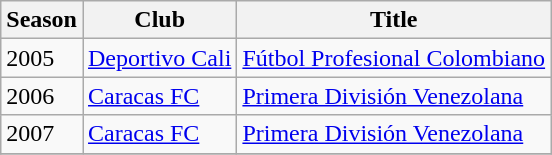<table class="wikitable">
<tr>
<th>Season</th>
<th>Club</th>
<th>Title</th>
</tr>
<tr>
<td>2005</td>
<td><a href='#'>Deportivo Cali</a></td>
<td><a href='#'>Fútbol Profesional Colombiano</a></td>
</tr>
<tr>
<td>2006</td>
<td><a href='#'>Caracas FC</a></td>
<td><a href='#'>Primera División Venezolana</a></td>
</tr>
<tr>
<td>2007</td>
<td><a href='#'>Caracas FC</a></td>
<td><a href='#'>Primera División Venezolana</a></td>
</tr>
<tr>
</tr>
</table>
